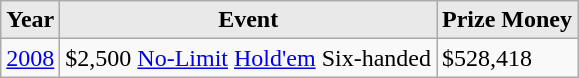<table class="wikitable">
<tr>
<th style="background: #E9E9E9;">Year</th>
<th style="background: #E9E9E9;">Event</th>
<th style="background: #E9E9E9;">Prize Money</th>
</tr>
<tr>
<td><a href='#'>2008</a></td>
<td>$2,500 <a href='#'>No-Limit</a> <a href='#'>Hold'em</a> Six-handed</td>
<td>$528,418</td>
</tr>
</table>
